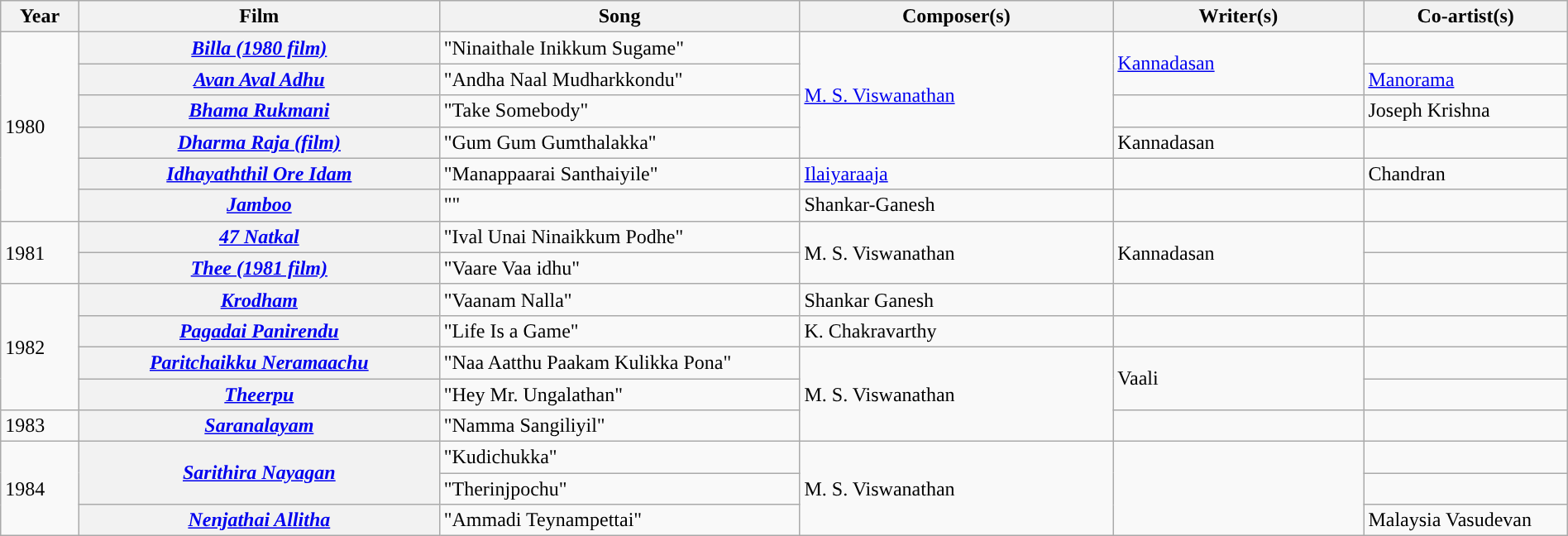<table class="wikitable plainrowheaders" width="100%" textcolor:#000;">
<tr style="background:#b0e0e66;">
<th scope="col" width=5%><strong>Year</strong></th>
<th scope="col" width=23%><strong>Film</strong></th>
<th scope="col" width=23%><strong>Song</strong></th>
<th scope="col" width=20%><strong>Composer(s)</strong></th>
<th scope="col" width=16%><strong>Writer(s)</strong></th>
<th scope="col" width=18%><strong>Co-artist(s)</strong></th>
</tr>
<tr>
<td rowspan="6">1980</td>
<th><em><a href='#'>Billa (1980 film)</a></em></th>
<td>"Ninaithale Inikkum Sugame"</td>
<td rowspan="4"><a href='#'>M. S. Viswanathan</a></td>
<td rowspan="2"><a href='#'>Kannadasan</a></td>
<td></td>
</tr>
<tr>
<th><em><a href='#'>Avan Aval Adhu</a></em></th>
<td>"Andha Naal Mudharkkondu"</td>
<td><a href='#'>Manorama</a></td>
</tr>
<tr>
<th><em><a href='#'>Bhama Rukmani</a></em></th>
<td>"Take Somebody"</td>
<td></td>
<td>Joseph Krishna</td>
</tr>
<tr>
<th><em><a href='#'>Dharma Raja (film)</a></em></th>
<td>"Gum Gum Gumthalakka"</td>
<td>Kannadasan</td>
<td></td>
</tr>
<tr>
<th><em><a href='#'>Idhayaththil Ore Idam</a></em></th>
<td>"Manappaarai Santhaiyile"</td>
<td><a href='#'>Ilaiyaraaja</a></td>
<td></td>
<td>Chandran</td>
</tr>
<tr>
<th><em><a href='#'>Jamboo</a></em></th>
<td>""</td>
<td>Shankar-Ganesh</td>
<td></td>
<td></td>
</tr>
<tr>
<td rowspan="2">1981</td>
<th><em><a href='#'>47 Natkal</a></em></th>
<td>"Ival Unai Ninaikkum Podhe"</td>
<td rowspan="2">M. S. Viswanathan</td>
<td rowspan="2">Kannadasan</td>
<td></td>
</tr>
<tr>
<th><em><a href='#'>Thee (1981 film)</a></em></th>
<td>"Vaare Vaa idhu"</td>
<td></td>
</tr>
<tr>
<td rowspan="4">1982</td>
<th><em><a href='#'>Krodham</a></em></th>
<td>"Vaanam Nalla"</td>
<td>Shankar Ganesh</td>
<td></td>
<td></td>
</tr>
<tr>
<th><em><a href='#'>Pagadai Panirendu</a></em></th>
<td>"Life Is a Game"</td>
<td>K. Chakravarthy</td>
<td></td>
<td></td>
</tr>
<tr>
<th><em><a href='#'>Paritchaikku Neramaachu</a></em></th>
<td>"Naa Aatthu Paakam Kulikka Pona"</td>
<td rowspan="3">M. S. Viswanathan</td>
<td rowspan="2">Vaali</td>
<td></td>
</tr>
<tr>
<th><em><a href='#'>Theerpu</a></em></th>
<td>"Hey Mr. Ungalathan"</td>
<td></td>
</tr>
<tr>
<td>1983</td>
<th><em><a href='#'>Saranalayam</a></em></th>
<td>"Namma Sangiliyil"</td>
<td></td>
<td></td>
</tr>
<tr>
<td rowspan="3">1984</td>
<th rowspan="2"><em><a href='#'>Sarithira Nayagan</a></em></th>
<td>"Kudichukka"</td>
<td rowspan="3">M. S. Viswanathan</td>
<td rowspan="3"></td>
<td></td>
</tr>
<tr>
<td>"Therinjpochu"</td>
<td></td>
</tr>
<tr>
<th><em><a href='#'>Nenjathai Allitha</a></em></th>
<td>"Ammadi Teynampettai"</td>
<td>Malaysia Vasudevan</td>
</tr>
</table>
